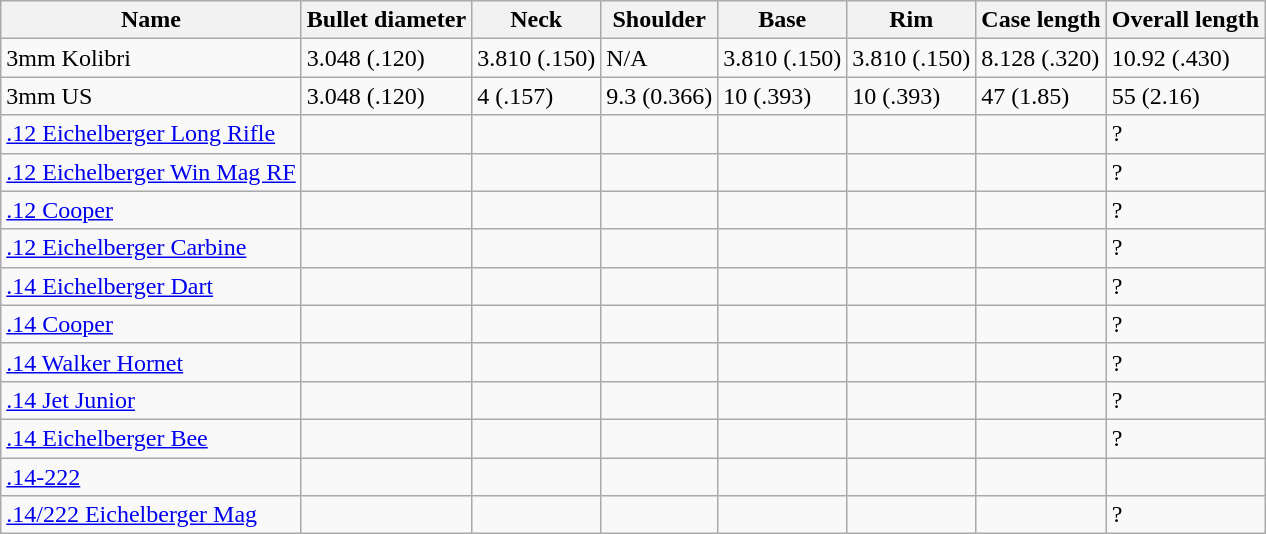<table class = "wikitable sortable">
<tr>
<th>Name</th>
<th data-sort-type="number">Bullet diameter</th>
<th>Neck</th>
<th>Shoulder</th>
<th>Base</th>
<th>Rim</th>
<th>Case length</th>
<th>Overall length</th>
</tr>
<tr>
<td>3mm Kolibri</td>
<td>3.048 (.120)</td>
<td>3.810 (.150)</td>
<td>N/A</td>
<td>3.810 (.150)</td>
<td>3.810 (.150)</td>
<td>8.128 (.320)</td>
<td>10.92 (.430)</td>
</tr>
<tr>
<td>3mm US </td>
<td>3.048 (.120)</td>
<td>4 (.157)</td>
<td>9.3 (0.366)</td>
<td>10 (.393)</td>
<td>10 (.393)</td>
<td>47 (1.85)</td>
<td>55 (2.16)</td>
</tr>
<tr>
<td><a href='#'>.12 Eichelberger Long Rifle</a></td>
<td></td>
<td></td>
<td></td>
<td></td>
<td></td>
<td></td>
<td>?</td>
</tr>
<tr>
<td><a href='#'>.12 Eichelberger Win Mag RF</a></td>
<td></td>
<td></td>
<td></td>
<td></td>
<td></td>
<td></td>
<td>?</td>
</tr>
<tr>
<td><a href='#'>.12 Cooper</a></td>
<td></td>
<td></td>
<td></td>
<td></td>
<td></td>
<td></td>
<td>?</td>
</tr>
<tr>
<td><a href='#'>.12 Eichelberger Carbine</a></td>
<td></td>
<td></td>
<td></td>
<td></td>
<td></td>
<td></td>
<td>?</td>
</tr>
<tr>
<td><a href='#'>.14 Eichelberger Dart</a></td>
<td></td>
<td></td>
<td></td>
<td></td>
<td></td>
<td></td>
<td>?</td>
</tr>
<tr>
<td><a href='#'>.14 Cooper</a></td>
<td></td>
<td></td>
<td></td>
<td></td>
<td></td>
<td></td>
<td>?</td>
</tr>
<tr>
<td><a href='#'>.14 Walker Hornet</a></td>
<td></td>
<td></td>
<td></td>
<td></td>
<td></td>
<td></td>
<td>?</td>
</tr>
<tr>
<td><a href='#'>.14 Jet Junior</a></td>
<td></td>
<td></td>
<td></td>
<td></td>
<td></td>
<td></td>
<td>?</td>
</tr>
<tr>
<td><a href='#'>.14 Eichelberger Bee</a></td>
<td></td>
<td></td>
<td></td>
<td></td>
<td></td>
<td></td>
<td>?</td>
</tr>
<tr>
<td><a href='#'>.14-222</a></td>
<td></td>
<td></td>
<td></td>
<td></td>
<td></td>
<td></td>
<td></td>
</tr>
<tr>
<td><a href='#'>.14/222 Eichelberger Mag</a></td>
<td></td>
<td></td>
<td></td>
<td></td>
<td></td>
<td></td>
<td>?</td>
</tr>
</table>
